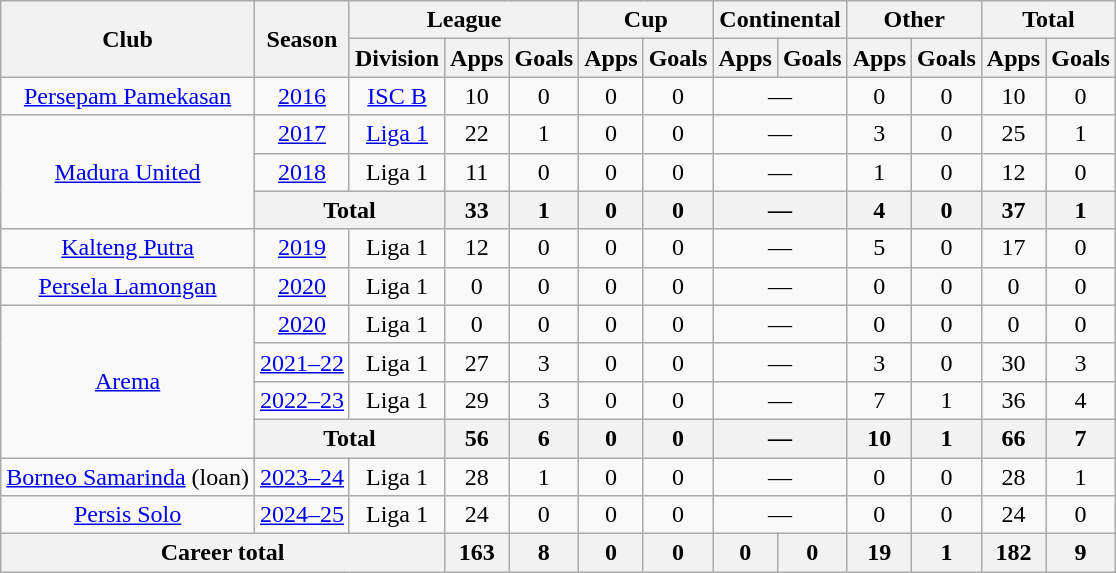<table class="wikitable" style="text-align: center">
<tr>
<th rowspan="2">Club</th>
<th rowspan="2">Season</th>
<th colspan="3">League</th>
<th colspan="2">Cup</th>
<th colspan="2">Continental</th>
<th colspan="2">Other</th>
<th colspan="2">Total</th>
</tr>
<tr>
<th>Division</th>
<th>Apps</th>
<th>Goals</th>
<th>Apps</th>
<th>Goals</th>
<th>Apps</th>
<th>Goals</th>
<th>Apps</th>
<th>Goals</th>
<th>Apps</th>
<th>Goals</th>
</tr>
<tr>
<td rowspan="1"><a href='#'>Persepam Pamekasan</a></td>
<td><a href='#'>2016</a></td>
<td><a href='#'>ISC B</a></td>
<td>10</td>
<td>0</td>
<td>0</td>
<td>0</td>
<td colspan="2">—</td>
<td>0</td>
<td>0</td>
<td>10</td>
<td>0</td>
</tr>
<tr>
<td rowspan="3"><a href='#'>Madura United</a></td>
<td><a href='#'>2017</a></td>
<td rowspan="1"><a href='#'>Liga 1</a></td>
<td>22</td>
<td>1</td>
<td>0</td>
<td>0</td>
<td colspan="2">—</td>
<td>3</td>
<td>0</td>
<td>25</td>
<td>1</td>
</tr>
<tr>
<td><a href='#'>2018</a></td>
<td rowspan="1" valign="center">Liga 1</td>
<td>11</td>
<td>0</td>
<td>0</td>
<td>0</td>
<td colspan="2">—</td>
<td>1</td>
<td>0</td>
<td>12</td>
<td>0</td>
</tr>
<tr>
<th colspan="2">Total</th>
<th>33</th>
<th>1</th>
<th>0</th>
<th>0</th>
<th colspan="2">—</th>
<th>4</th>
<th>0</th>
<th>37</th>
<th>1</th>
</tr>
<tr>
<td rowspan="1"><a href='#'>Kalteng Putra</a></td>
<td><a href='#'>2019</a></td>
<td rowspan="1">Liga 1</td>
<td>12</td>
<td>0</td>
<td>0</td>
<td>0</td>
<td colspan="2">—</td>
<td>5</td>
<td>0</td>
<td>17</td>
<td>0</td>
</tr>
<tr>
<td rowspan="1"><a href='#'>Persela Lamongan</a></td>
<td><a href='#'>2020</a></td>
<td rowspan="1">Liga 1</td>
<td>0</td>
<td>0</td>
<td>0</td>
<td>0</td>
<td colspan="2">—</td>
<td>0</td>
<td>0</td>
<td>0</td>
<td>0</td>
</tr>
<tr>
<td rowspan="4"><a href='#'>Arema</a></td>
<td><a href='#'>2020</a></td>
<td rowspan="1">Liga 1</td>
<td>0</td>
<td>0</td>
<td>0</td>
<td>0</td>
<td colspan="2">—</td>
<td>0</td>
<td>0</td>
<td>0</td>
<td>0</td>
</tr>
<tr>
<td><a href='#'>2021–22</a></td>
<td rowspan="1">Liga 1</td>
<td>27</td>
<td>3</td>
<td>0</td>
<td>0</td>
<td colspan="2">—</td>
<td>3</td>
<td>0</td>
<td>30</td>
<td>3</td>
</tr>
<tr>
<td><a href='#'>2022–23</a></td>
<td rowspan="1">Liga 1</td>
<td>29</td>
<td>3</td>
<td>0</td>
<td>0</td>
<td colspan="2">—</td>
<td>7</td>
<td>1</td>
<td>36</td>
<td>4</td>
</tr>
<tr>
<th colspan="2">Total</th>
<th>56</th>
<th>6</th>
<th>0</th>
<th>0</th>
<th colspan="2">—</th>
<th>10</th>
<th>1</th>
<th>66</th>
<th>7</th>
</tr>
<tr>
<td rowspan="1"><a href='#'>Borneo Samarinda</a> (loan)</td>
<td><a href='#'>2023–24</a></td>
<td rowspan="1">Liga 1</td>
<td>28</td>
<td>1</td>
<td>0</td>
<td>0</td>
<td colspan="2">—</td>
<td>0</td>
<td>0</td>
<td>28</td>
<td>1</td>
</tr>
<tr>
<td rowspan="1"><a href='#'>Persis Solo</a></td>
<td><a href='#'>2024–25</a></td>
<td rowspan="1">Liga 1</td>
<td>24</td>
<td>0</td>
<td>0</td>
<td>0</td>
<td colspan="2">—</td>
<td>0</td>
<td>0</td>
<td>24</td>
<td>0</td>
</tr>
<tr>
<th colspan=3>Career total</th>
<th>163</th>
<th>8</th>
<th>0</th>
<th>0</th>
<th>0</th>
<th>0</th>
<th>19</th>
<th>1</th>
<th>182</th>
<th>9</th>
</tr>
</table>
